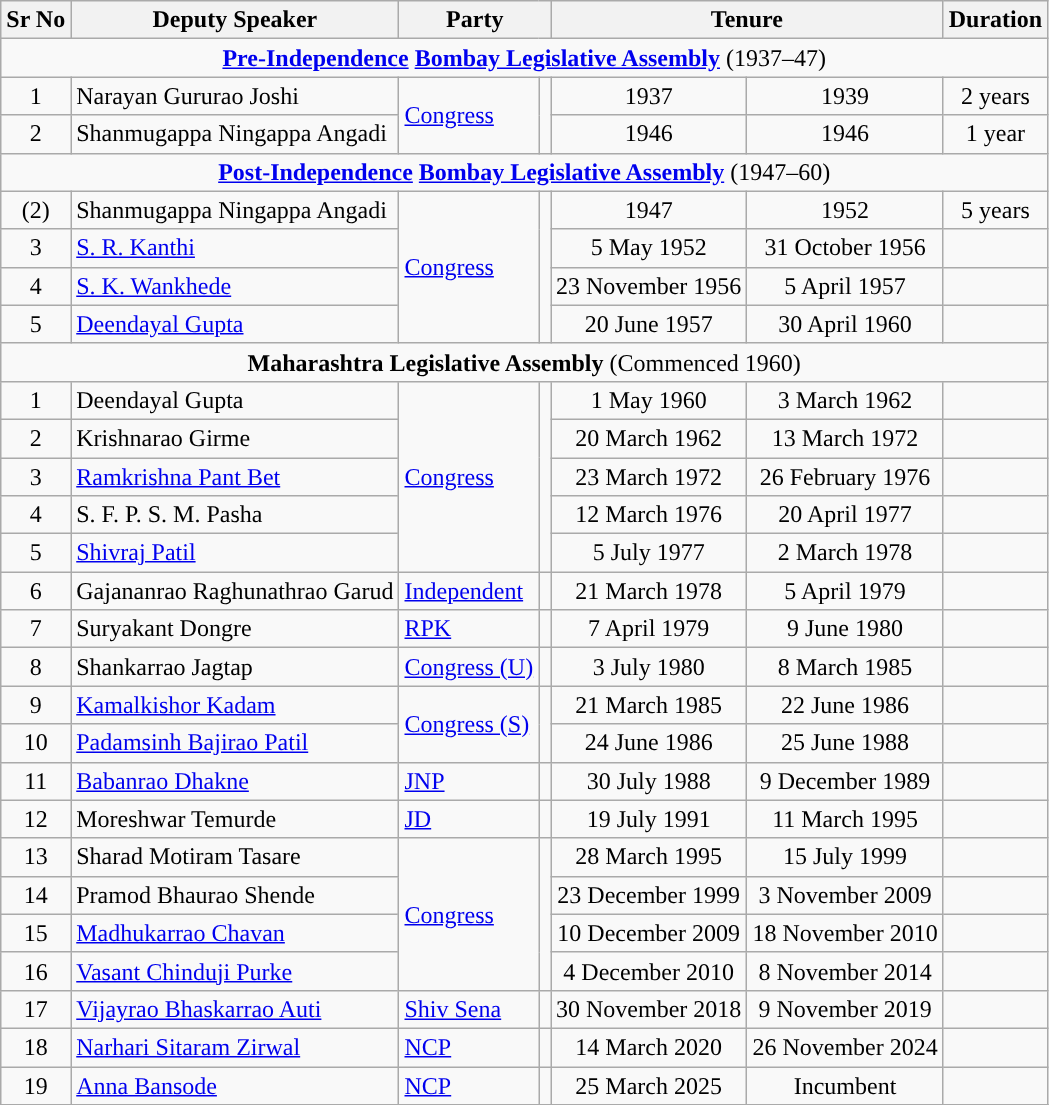<table class="wikitable sortable">
<tr>
<th>Sr No</th>
<th>Deputy Speaker</th>
<th colspan="2" scope="col">Party</th>
<th colspan="2" scope="col">Tenure</th>
<th>Duration</th>
</tr>
<tr>
<td colspan=7 style="text-align:center;"><strong><a href='#'>Pre-Independence</a> <a href='#'>Bombay Legislative Assembly</a></strong> (1937–47)</td>
</tr>
<tr>
<td style="text-align:center;">1</td>
<td>Narayan Gururao Joshi</td>
<td rowspan=2><a href='#'>Congress</a></td>
<td rowspan=2 style="width:0.5px; background-color: "></td>
<td style="text-align:center;">1937</td>
<td style="text-align:center;">1939</td>
<td style="text-align:center;">2 years</td>
</tr>
<tr>
<td style="text-align:center;">2</td>
<td>Shanmugappa Ningappa Angadi</td>
<td style="text-align:center;">1946</td>
<td style="text-align:center;">1946</td>
<td style="text-align:center;">1 year</td>
</tr>
<tr>
<td colspan=7 style="text-align:center;"><strong><a href='#'>Post-Independence</a> <a href='#'>Bombay Legislative Assembly</a></strong> (1947–60)</td>
</tr>
<tr>
<td style="text-align:center;">(2)</td>
<td>Shanmugappa Ningappa Angadi</td>
<td rowspan=4><a href='#'>Congress</a></td>
<td rowspan=4 style="width:0.5px; background-color: "></td>
<td style="text-align:center;">1947</td>
<td style="text-align:center;">1952</td>
<td style="text-align:center;">5 years</td>
</tr>
<tr>
<td style="text-align:center;">3</td>
<td><a href='#'>S. R. Kanthi</a></td>
<td style="text-align:center;">5 May 1952</td>
<td style="text-align:center;">31 October 1956</td>
<td style="text-align:center;"><strong></strong></td>
</tr>
<tr>
<td style="text-align:center;">4</td>
<td><a href='#'>S. K. Wankhede</a></td>
<td style="text-align:center;">23 November 1956</td>
<td style="text-align:center;">5 April 1957</td>
<td style="text-align:center;"><strong></strong></td>
</tr>
<tr>
<td style="text-align:center;">5</td>
<td><a href='#'>Deendayal Gupta</a></td>
<td style="text-align:center;">20 June 1957</td>
<td style="text-align:center;">30 April 1960</td>
<td style="text-align:center;"><strong></strong></td>
</tr>
<tr>
<td colspan=7 style="text-align:center;"><strong>Maharashtra Legislative Assembly</strong> (Commenced 1960)</td>
</tr>
<tr>
<td style="text-align:center;">1</td>
<td>Deendayal Gupta</td>
<td rowspan=5><a href='#'>Congress</a></td>
<td rowspan=5 style="width:0.5px; background-color: "></td>
<td style="text-align:center;">1 May 1960</td>
<td style="text-align:center;">3 March 1962</td>
<td style="text-align:center;"><strong></strong></td>
</tr>
<tr>
<td style="text-align:center;">2</td>
<td>Krishnarao Girme</td>
<td style="text-align:center;">20 March 1962</td>
<td style="text-align:center;">13 March 1972</td>
<td style="text-align:center;"><strong></strong></td>
</tr>
<tr>
<td style="text-align:center;">3</td>
<td><a href='#'>Ramkrishna Pant Bet</a></td>
<td style="text-align:center;">23 March 1972</td>
<td style="text-align:center;">26 February 1976</td>
<td style="text-align:center;"><strong></strong></td>
</tr>
<tr>
<td style="text-align:center;">4</td>
<td>S. F. P. S. M. Pasha</td>
<td style="text-align:center;">12 March 1976</td>
<td style="text-align:center;">20 April 1977</td>
<td style="text-align:center;"><strong></strong></td>
</tr>
<tr>
<td style="text-align:center;">5</td>
<td><a href='#'>Shivraj Patil</a></td>
<td style="text-align:center;">5 July 1977</td>
<td style="text-align:center;">2 March 1978</td>
<td style="text-align:center;"><strong></strong></td>
</tr>
<tr>
<td style="text-align:center;">6</td>
<td>Gajananrao Raghunathrao Garud</td>
<td rowspan=1><a href='#'>Independent</a></td>
<td rowspan=1 style="width:0.5px; background-color: "></td>
<td style="text-align:center;">21 March 1978</td>
<td style="text-align:center;">5 April 1979</td>
<td style="text-align:center;"><strong></strong></td>
</tr>
<tr>
<td style="text-align:center;">7</td>
<td>Suryakant Dongre</td>
<td rowspan=1><a href='#'>RPK</a></td>
<td rowspan=1 style="width:0.5px; background-color: "></td>
<td style="text-align:center;">7 April 1979</td>
<td style="text-align:center;">9 June 1980</td>
<td style="text-align:center;"><strong></strong></td>
</tr>
<tr>
<td style="text-align:center;">8</td>
<td>Shankarrao Jagtap</td>
<td rowspan=1><a href='#'>Congress (U)</a></td>
<td rowspan=1 style="width:0.5px; background-color: "></td>
<td style="text-align:center;">3 July 1980</td>
<td style="text-align:center;">8 March 1985</td>
<td style="text-align:center;"><strong></strong></td>
</tr>
<tr>
<td style="text-align:center;">9</td>
<td><a href='#'>Kamalkishor Kadam</a></td>
<td rowspan=2><a href='#'>Congress (S)</a></td>
<td rowspan=2 style="width:0.5px; background-color: "></td>
<td style="text-align:center;">21 March 1985</td>
<td style="text-align:center;">22 June 1986</td>
<td style="text-align:center;"><strong></strong></td>
</tr>
<tr>
<td style="text-align:center;">10</td>
<td><a href='#'>Padamsinh Bajirao Patil</a></td>
<td style="text-align:center;">24 June 1986</td>
<td style="text-align:center;">25 June 1988</td>
<td style="text-align:center;"><strong></strong></td>
</tr>
<tr>
<td style="text-align:center;">11</td>
<td><a href='#'>Babanrao Dhakne</a></td>
<td rowspan=1><a href='#'>JNP</a></td>
<td rowspan=1 style="width:0.5px; background-color: "></td>
<td style="text-align:center;">30 July 1988</td>
<td style="text-align:center;">9 December 1989</td>
<td style="text-align:center;"><strong></strong></td>
</tr>
<tr>
<td style="text-align:center;">12</td>
<td>Moreshwar Temurde</td>
<td rowspan=1><a href='#'>JD</a></td>
<td rowspan=1 style="width:0.5px; background-color: "></td>
<td style="text-align:center;">19 July 1991</td>
<td style="text-align:center;">11 March 1995</td>
<td style="text-align:center;"><strong></strong></td>
</tr>
<tr>
<td style="text-align:center;">13</td>
<td>Sharad Motiram Tasare</td>
<td rowspan=4><a href='#'>Congress</a></td>
<td rowspan=4 style="width:0.5px; background-color: "></td>
<td style="text-align:center;">28 March 1995</td>
<td style="text-align:center;">15 July 1999</td>
<td style="text-align:center;"><strong></strong></td>
</tr>
<tr>
<td style="text-align:center;">14</td>
<td>Pramod Bhaurao Shende</td>
<td style="text-align:center;">23 December 1999</td>
<td style="text-align:center;">3 November 2009</td>
<td style="text-align:center;"><strong></strong></td>
</tr>
<tr>
<td style="text-align:center;">15</td>
<td><a href='#'>Madhukarrao Chavan</a></td>
<td style="text-align:center;">10 December 2009</td>
<td style="text-align:center;">18 November 2010</td>
<td style="text-align:center;"><strong></strong></td>
</tr>
<tr>
<td style="text-align:center;">16</td>
<td><a href='#'>Vasant Chinduji Purke</a></td>
<td style="text-align:center;">4 December 2010</td>
<td style="text-align:center;">8 November 2014</td>
<td style="text-align:center;"><strong></strong></td>
</tr>
<tr>
<td style="text-align:center;">17</td>
<td><a href='#'>Vijayrao Bhaskarrao Auti</a></td>
<td rowspan=1><a href='#'>Shiv Sena</a></td>
<td rowspan=1 style="width:0.5px; background-color: "></td>
<td style="text-align:center;">30 November 2018</td>
<td style="text-align:center;">9 November 2019</td>
<td style="text-align:center;"><strong></strong></td>
</tr>
<tr>
<td style="text-align:center;">18</td>
<td><a href='#'>Narhari Sitaram Zirwal</a></td>
<td rowspan=1><a href='#'>NCP</a></td>
<td rowspan=1 style="width:0.5px; background-color: "></td>
<td style="text-align:center;">14 March 2020</td>
<td style="text-align:center;">26 November 2024</td>
<td style="text-align:center;"><strong></strong></td>
</tr>
<tr>
<td style="text-align:center;">19</td>
<td><a href='#'>Anna Bansode</a></td>
<td rowspan=1><a href='#'>NCP</a></td>
<td rowspan=1 style="width:0.5px; background-color: "></td>
<td style="text-align:center;">25 March 2025</td>
<td style="text-align:center;">Incumbent</td>
<td style="text-align:center;"><strong></strong></td>
</tr>
<tr>
</tr>
</table>
